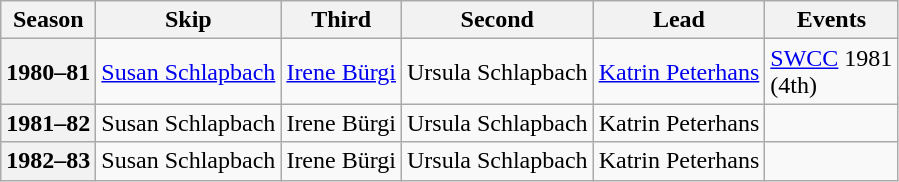<table class="wikitable">
<tr>
<th scope="col">Season</th>
<th scope="col">Skip</th>
<th scope="col">Third</th>
<th scope="col">Second</th>
<th scope="col">Lead</th>
<th scope="col">Events</th>
</tr>
<tr>
<th scope="row">1980–81</th>
<td><a href='#'>Susan Schlapbach</a></td>
<td><a href='#'>Irene Bürgi</a></td>
<td>Ursula Schlapbach</td>
<td><a href='#'>Katrin Peterhans</a></td>
<td><a href='#'>SWCC</a> 1981 <br> (4th)</td>
</tr>
<tr>
<th scope="row">1981–82</th>
<td>Susan Schlapbach</td>
<td>Irene Bürgi</td>
<td>Ursula Schlapbach</td>
<td>Katrin Peterhans</td>
<td> </td>
</tr>
<tr>
<th scope="row">1982–83</th>
<td>Susan Schlapbach</td>
<td>Irene Bürgi</td>
<td>Ursula Schlapbach</td>
<td>Katrin Peterhans</td>
<td> </td>
</tr>
</table>
